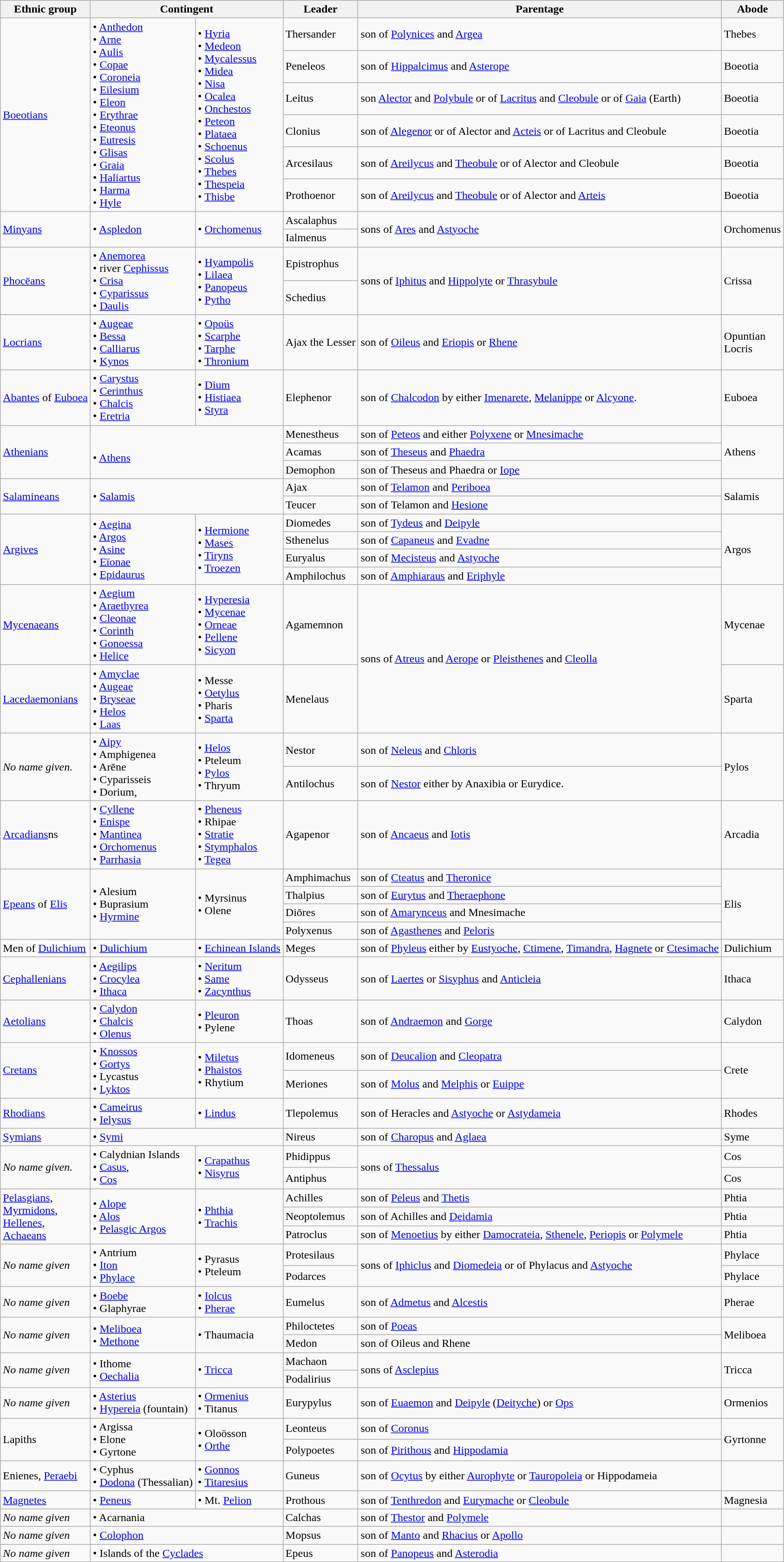<table class="wikitable">
<tr>
<th>Ethnic group</th>
<th colspan="2">Contingent</th>
<th>Leader</th>
<th>Parentage</th>
<th>Abode</th>
</tr>
<tr>
<td rowspan="6"><a href='#'>Boeotians</a></td>
<td rowspan="6">• <a href='#'>Anthedon</a><br>• <a href='#'>Arne</a><br>• <a href='#'>Aulis</a><br>• <a href='#'>Copae</a><br>• <a href='#'>Coroneia</a><br>• <a href='#'>Eilesium</a><br>• <a href='#'>Eleon</a><br>• <a href='#'>Erythrae</a><br>• <a href='#'>Eteonus</a><br>• <a href='#'>Eutresis</a><br>• <a href='#'>Glisas</a><br>• <a href='#'>Graia</a><br>• <a href='#'>Haliartus</a><br>• <a href='#'>Harma</a><br>• <a href='#'>Hyle</a></td>
<td rowspan="6">• <a href='#'>Hyria</a><br>• <a href='#'>Medeon</a><br>• <a href='#'>Mycalessus</a><br>• <a href='#'>Midea</a><br>• <a href='#'>Nisa</a><br>• <a href='#'>Ocalea</a><br>• <a href='#'>Onchestos</a><br>• <a href='#'>Peteon</a><br>• <a href='#'>Plataea</a><br>• <a href='#'>Schoenus</a><br>• <a href='#'>Scolus</a><br>• <a href='#'>Thebes</a><br>• <a href='#'>Thespeia</a><br>• <a href='#'>Thisbe</a></td>
<td>Thersander</td>
<td>son of <a href='#'>Polynices</a> and <a href='#'>Argea</a></td>
<td>Thebes</td>
</tr>
<tr>
<td>Peneleos</td>
<td>son of <a href='#'>Hippalcimus</a> and <a href='#'>Asterope</a></td>
<td>Boeotia</td>
</tr>
<tr>
<td>Leitus</td>
<td>son <a href='#'>Alector</a> and <a href='#'>Polybule</a> or of <a href='#'>Lacritus</a> and <a href='#'>Cleobule</a> or of <a href='#'>Gaia</a> (Earth)</td>
<td>Boeotia</td>
</tr>
<tr>
<td>Clonius</td>
<td>son of <a href='#'>Alegenor</a> or of Alector and <a href='#'>Acteis</a> or of Lacritus and Cleobule</td>
<td>Boeotia</td>
</tr>
<tr>
<td>Arcesilaus</td>
<td>son of <a href='#'>Areilycus</a> and <a href='#'>Theobule</a> or of Alector and Cleobule</td>
<td>Boeotia</td>
</tr>
<tr>
<td>Prothoenor</td>
<td>son of <a href='#'>Areilycus</a> and <a href='#'>Theobule</a> or of Alector and <a href='#'>Arteis</a></td>
<td>Boeotia</td>
</tr>
<tr>
<td rowspan="2"><a href='#'>Minyans</a></td>
<td rowspan="2">• <a href='#'>Aspledon</a></td>
<td rowspan="2">• <a href='#'>Orchomenus</a></td>
<td>Ascalaphus</td>
<td rowspan="2">sons of <a href='#'>Ares</a> and <a href='#'>Astyoche</a></td>
<td rowspan="2">Orchomenus</td>
</tr>
<tr>
<td>Ialmenus</td>
</tr>
<tr>
<td rowspan="2"><a href='#'>Phocēans</a></td>
<td rowspan="2">• <a href='#'>Anemorea</a><br>• river <a href='#'>Cephissus</a><br>• <a href='#'>Crisa</a><br>• <a href='#'>Cyparissus</a><br>• <a href='#'>Daulis</a></td>
<td rowspan="2">• <a href='#'>Hyampolis</a><br>• <a href='#'>Lilaea</a><br>• <a href='#'>Panopeus</a><br>• <a href='#'>Pytho</a></td>
<td>Epistrophus</td>
<td rowspan="2">sons of <a href='#'>Iphitus</a> and <a href='#'>Hippolyte</a> or <a href='#'>Thrasybule</a></td>
<td rowspan="2">Crissa</td>
</tr>
<tr>
<td>Schedius</td>
</tr>
<tr>
<td><a href='#'>Locrians</a></td>
<td>• <a href='#'>Augeae</a><br>• <a href='#'>Bessa</a><br>• <a href='#'>Calliarus</a><br>• <a href='#'>Kynos</a></td>
<td>• <a href='#'>Opoüs</a><br>• <a href='#'>Scarphe</a><br>• <a href='#'>Tarphe</a><br>• <a href='#'>Thronium</a></td>
<td>Ajax the Lesser</td>
<td>son of <a href='#'>Oileus</a> and <a href='#'>Eriopis</a> or <a href='#'>Rhene</a></td>
<td>Opuntian<br>Locris</td>
</tr>
<tr>
<td><a href='#'>Abantes</a> of <a href='#'>Euboea</a></td>
<td>• <a href='#'>Carystus</a><br>• <a href='#'>Cerinthus</a><br>• <a href='#'>Chalcis</a><br>• <a href='#'>Eretria</a></td>
<td>• <a href='#'>Dium</a><br>• <a href='#'>Histiaea</a><br>• <a href='#'>Styra</a></td>
<td>Elephenor</td>
<td>son of <a href='#'>Chalcodon</a> by either <a href='#'>Imenarete</a>, <a href='#'>Melanippe</a> or <a href='#'>Alcyone</a>.</td>
<td>Euboea</td>
</tr>
<tr>
<td rowspan="3"><a href='#'>Athenians</a></td>
<td colspan="2" rowspan="3"><br>• <a href='#'>Athens</a></td>
<td>Menestheus</td>
<td>son of <a href='#'>Peteos</a> and either <a href='#'>Polyxene</a> or <a href='#'>Mnesimache</a></td>
<td rowspan="3">Athens</td>
</tr>
<tr>
<td>Acamas</td>
<td>son of <a href='#'>Theseus</a> and <a href='#'>Phaedra</a></td>
</tr>
<tr>
<td>Demophon</td>
<td>son of Theseus and Phaedra or <a href='#'>Iope</a></td>
</tr>
<tr>
<td rowspan="2"><a href='#'>Salamineans</a></td>
<td colspan="2" rowspan="2">• <a href='#'>Salamis</a></td>
<td>Ajax</td>
<td>son of <a href='#'>Telamon</a> and <a href='#'>Periboea</a></td>
<td rowspan="2">Salamis</td>
</tr>
<tr>
<td>Teucer</td>
<td>son of Telamon and <a href='#'>Hesione</a></td>
</tr>
<tr>
<td rowspan="4"><a href='#'>Argives</a></td>
<td rowspan="4">• <a href='#'>Aegina</a><br>• <a href='#'>Argos</a><br>• <a href='#'>Asine</a><br>• <a href='#'>Eїonae</a><br>• <a href='#'>Epidaurus</a></td>
<td rowspan="4">• <a href='#'>Hermione</a><br>• <a href='#'>Mases</a><br>• <a href='#'>Tiryns</a><br>• <a href='#'>Troezen</a></td>
<td>Diomedes</td>
<td>son of <a href='#'>Tydeus</a> and <a href='#'>Deipyle</a></td>
<td rowspan="4">Argos</td>
</tr>
<tr>
<td>Sthenelus</td>
<td>son of <a href='#'>Capaneus</a> and <a href='#'>Evadne</a></td>
</tr>
<tr>
<td>Euryalus</td>
<td>son of <a href='#'>Mecisteus</a> and <a href='#'>Astyoche</a></td>
</tr>
<tr>
<td>Amphilochus</td>
<td>son of <a href='#'>Amphiaraus</a> and <a href='#'>Eriphyle</a></td>
</tr>
<tr>
<td><a href='#'>Mycenaeans</a></td>
<td>• <a href='#'>Aegium</a><br>• <a href='#'>Araethyrea</a><br>• <a href='#'>Cleonae</a><br>• <a href='#'>Corinth</a><br>• <a href='#'>Gonoessa</a><br>• <a href='#'>Helice</a></td>
<td>• <a href='#'>Hyperesia</a><br>• <a href='#'>Mycenae</a><br>• <a href='#'>Orneae</a><br>• <a href='#'>Pellene</a><br>• <a href='#'>Sicyon</a></td>
<td>Agamemnon</td>
<td rowspan="2">sons of <a href='#'>Atreus</a> and <a href='#'>Aerope</a> or <a href='#'>Pleisthenes</a> and <a href='#'>Cleolla</a></td>
<td>Mycenae</td>
</tr>
<tr>
<td><a href='#'>Lacedaemonians</a></td>
<td>• <a href='#'>Amyclae</a><br>• <a href='#'>Augeae</a><br>• <a href='#'>Bryseae</a><br>• <a href='#'>Helos</a><br>• <a href='#'>Laas</a></td>
<td>• Messe<br>• <a href='#'>Oetylus</a><br>• Pharis<br>• <a href='#'>Sparta</a></td>
<td>Menelaus</td>
<td>Sparta</td>
</tr>
<tr>
<td rowspan="2"><em>No name given.</em></td>
<td rowspan="2">• <a href='#'>Aipy</a><br>• Amphigenea<br>• Arēne<br>• Cyparisseis<br>• Dorium,</td>
<td rowspan="2">• <a href='#'>Helos</a><br>• Pteleum<br>• <a href='#'>Pylos</a><br>• Thryum</td>
<td>Nestor</td>
<td>son of <a href='#'>Neleus</a> and <a href='#'>Chloris</a></td>
<td rowspan="2">Pylos</td>
</tr>
<tr>
<td>Antilochus</td>
<td>son of <a href='#'>Nestor</a> either by Anaxibia or Eurydice.</td>
</tr>
<tr>
<td><a href='#'>Arcadians</a>ns</td>
<td>• <a href='#'>Cyllene</a><br>• <a href='#'>Enispe</a><br>• <a href='#'>Mantinea</a><br>• <a href='#'>Orchomenus</a><br>• <a href='#'>Parrhasia</a></td>
<td>• <a href='#'>Pheneus</a><br>• Rhipae<br>• <a href='#'>Stratie</a><br>• <a href='#'>Stymphalos</a><br>• <a href='#'>Tegea</a></td>
<td>Agapenor</td>
<td>son of <a href='#'>Ancaeus</a> and <a href='#'>Iotis</a></td>
<td>Arcadia</td>
</tr>
<tr>
<td rowspan="4"><a href='#'>Epeans</a> of <a href='#'>Elis</a></td>
<td rowspan="4">• Alesium<br>• Buprasium<br>• <a href='#'>Hyrmine</a></td>
<td rowspan="4">• Myrsinus<br>• Olene</td>
<td>Amphimachus</td>
<td>son of <a href='#'>Cteatus</a> and <a href='#'>Theronice</a></td>
<td rowspan="4">Elis</td>
</tr>
<tr>
<td>Thalpius</td>
<td>son of <a href='#'>Eurytus</a> and <a href='#'>Theraephone</a></td>
</tr>
<tr>
<td>Diōres</td>
<td>son of <a href='#'>Amarynceus</a> and Mnesimache</td>
</tr>
<tr>
<td>Polyxenus</td>
<td>son of <a href='#'>Agasthenes</a> and <a href='#'>Peloris</a></td>
</tr>
<tr>
<td>Men of <a href='#'>Dulichium</a></td>
<td>• <a href='#'>Dulichium</a></td>
<td>• <a href='#'>Echinean Islands</a></td>
<td>Meges</td>
<td>son of <a href='#'>Phyleus</a> either by <a href='#'>Eustyoche</a>, <a href='#'>Ctimene</a>, <a href='#'>Timandra</a>, <a href='#'>Hagnete</a> or <a href='#'>Ctesimache</a></td>
<td>Dulichium</td>
</tr>
<tr>
<td><a href='#'>Cephallenians</a></td>
<td>• <a href='#'>Aegilips</a><br>• <a href='#'>Crocylea</a><br>• <a href='#'>Ithaca</a></td>
<td>• <a href='#'>Neritum</a><br>• <a href='#'>Same</a><br>• <a href='#'>Zacynthus</a></td>
<td>Odysseus</td>
<td>son of <a href='#'>Laertes</a> or <a href='#'>Sisyphus</a> and <a href='#'>Anticleia</a></td>
<td>Ithaca</td>
</tr>
<tr>
<td><a href='#'>Aetolians</a></td>
<td>• <a href='#'>Calydon</a><br>• <a href='#'>Chalcis</a><br>• <a href='#'>Olenus</a></td>
<td>• <a href='#'>Pleuron</a><br>• Pylene</td>
<td>Thoas</td>
<td>son of <a href='#'>Andraemon</a> and <a href='#'>Gorge</a></td>
<td>Calydon</td>
</tr>
<tr>
<td rowspan="2"><a href='#'>Cretans</a></td>
<td rowspan="2">• <a href='#'>Knossos</a><br>• <a href='#'>Gortys</a><br>• Lycastus<br>• <a href='#'>Lyktos</a></td>
<td rowspan="2">• <a href='#'>Miletus</a><br>• <a href='#'>Phaistos</a><br>• Rhytium</td>
<td>Idomeneus</td>
<td>son of <a href='#'>Deucalion</a> and <a href='#'>Cleopatra</a></td>
<td rowspan="2">Crete</td>
</tr>
<tr>
<td>Meriones</td>
<td>son of <a href='#'>Molus</a> and <a href='#'>Melphis</a> or <a href='#'>Euippe</a></td>
</tr>
<tr>
<td><a href='#'>Rhodians</a></td>
<td>• <a href='#'>Cameirus</a><br>• <a href='#'>Ielysus</a></td>
<td>• <a href='#'>Lindus</a></td>
<td>Tlepolemus</td>
<td>son of Heracles and <a href='#'>Astyoche</a> or <a href='#'>Astydameia</a></td>
<td>Rhodes</td>
</tr>
<tr>
<td><a href='#'>Symians</a></td>
<td colspan="2">• <a href='#'>Symi</a></td>
<td>Nireus</td>
<td>son of <a href='#'>Charopus</a> and <a href='#'>Aglaea</a></td>
<td>Syme</td>
</tr>
<tr>
<td rowspan="2"><em>No name given.</em></td>
<td rowspan="2">• Calydnian Islands<br>• <a href='#'>Casus</a>,<br>• <a href='#'>Cos</a></td>
<td rowspan="2">• <a href='#'>Crapathus</a><br>• <a href='#'>Nisyrus</a></td>
<td>Phidippus</td>
<td rowspan="2">sons of <a href='#'>Thessalus</a></td>
<td>Cos</td>
</tr>
<tr>
<td>Antiphus</td>
<td>Cos</td>
</tr>
<tr>
<td rowspan="3"><a href='#'>Pelasgians</a>,<br><a href='#'>Myrmidons</a>,<br><a href='#'>Hellenes</a>,<br><a href='#'>Achaeans</a></td>
<td rowspan="3">• <a href='#'>Alope</a><br>• <a href='#'>Alos</a><br>• <a href='#'>Pelasgic Argos</a></td>
<td rowspan="3">• <a href='#'>Phthia</a><br>• <a href='#'>Trachis</a></td>
<td>Achilles</td>
<td>son of <a href='#'>Peleus</a> and <a href='#'>Thetis</a></td>
<td>Phtia</td>
</tr>
<tr>
<td>Neoptolemus</td>
<td>son of Achilles and <a href='#'>Deidamia</a></td>
<td>Phtia</td>
</tr>
<tr>
<td>Patroclus</td>
<td>son of <a href='#'>Menoetius</a> by either <a href='#'>Damocrateia</a>, <a href='#'>Sthenele</a>, <a href='#'>Periopis</a> or <a href='#'>Polymele</a></td>
<td>Phtia</td>
</tr>
<tr>
<td rowspan="2"><em>No name given</em></td>
<td rowspan="2">• Antrium<br>• <a href='#'>Iton</a><br>• <a href='#'>Phylace</a></td>
<td rowspan="2">• Pyrasus<br>• Pteleum</td>
<td>Protesilaus</td>
<td rowspan="2">sons of <a href='#'>Iphiclus</a> and <a href='#'>Diomedeia</a> or of Phylacus and <a href='#'>Astyoche</a></td>
<td>Phylace</td>
</tr>
<tr>
<td>Podarces</td>
<td>Phylace</td>
</tr>
<tr>
<td><em>No name given</em></td>
<td>• <a href='#'>Boebe</a><br>• Glaphyrae</td>
<td>• <a href='#'>Iolcus</a><br>• <a href='#'>Pherae</a></td>
<td>Eumelus</td>
<td>son of <a href='#'>Admetus</a> and <a href='#'>Alcestis</a></td>
<td>Pherae</td>
</tr>
<tr>
<td rowspan="2"><em>No name given</em></td>
<td rowspan="2">• <a href='#'>Meliboea</a><br>• <a href='#'>Methone</a></td>
<td rowspan="2">•  Thaumacia</td>
<td>Philoctetes</td>
<td>son of <a href='#'>Poeas</a></td>
<td rowspan="2">Meliboea</td>
</tr>
<tr>
<td>Medon</td>
<td>son of Oileus and Rhene</td>
</tr>
<tr>
<td rowspan="2"><em>No name given</em></td>
<td rowspan="2">• Ithome<br>• <a href='#'>Oechalia</a></td>
<td rowspan="2">• <a href='#'>Tricca</a></td>
<td>Machaon</td>
<td rowspan="2">sons of <a href='#'>Asclepius</a></td>
<td rowspan="2">Tricca</td>
</tr>
<tr>
<td>Podalirius</td>
</tr>
<tr>
<td><em>No name given</em></td>
<td>• <a href='#'>Asterius</a><br>• <a href='#'>Hypereia</a> (fountain)</td>
<td>• <a href='#'>Ormenius</a><br>• Titanus</td>
<td>Eurypylus</td>
<td>son of <a href='#'>Euaemon</a> and <a href='#'>Deipyle</a> (<a href='#'>Deityche</a>) or <a href='#'>Ops</a></td>
<td>Ormenios</td>
</tr>
<tr>
<td rowspan="2">Lapiths</td>
<td rowspan="2">• Argissa<br>• Elone<br>• Gyrtone</td>
<td rowspan="2">• Oloösson<br>• <a href='#'>Orthe</a></td>
<td>Leonteus</td>
<td>son of <a href='#'>Coronus</a></td>
<td rowspan="2">Gyrtonne</td>
</tr>
<tr>
<td>Polypoetes</td>
<td>son of <a href='#'>Pirithous</a> and <a href='#'>Hippodamia</a></td>
</tr>
<tr>
<td>Enienes, <a href='#'>Peraebi</a></td>
<td>• Cyphus<br>• <a href='#'>Dodona</a> (Thessalian)</td>
<td>• <a href='#'>Gonnos</a><br>• <a href='#'>Titaresius</a></td>
<td>Guneus</td>
<td>son of <a href='#'>Ocytus</a> by either <a href='#'>Aurophyte</a> or <a href='#'>Tauropoleia</a> or Hippodameia</td>
<td></td>
</tr>
<tr>
<td><a href='#'>Magnetes</a></td>
<td>• <a href='#'>Peneus</a></td>
<td>• Mt. <a href='#'>Pelion</a></td>
<td>Prothous</td>
<td>son of <a href='#'>Tenthredon</a> and <a href='#'>Eurymache</a> or <a href='#'>Cleobule</a></td>
<td>Magnesia</td>
</tr>
<tr>
<td><em>No name given</em></td>
<td colspan="2">• Acarnania</td>
<td>Calchas</td>
<td>son of <a href='#'>Thestor</a> and <a href='#'>Polymele</a></td>
<td></td>
</tr>
<tr>
<td><em>No name given</em></td>
<td colspan="2">• <a href='#'>Colophon</a></td>
<td>Mopsus</td>
<td>son of <a href='#'>Manto</a> and <a href='#'>Rhacius</a> or <a href='#'>Apollo</a></td>
<td></td>
</tr>
<tr>
<td><em>No name given</em></td>
<td colspan="2">• Islands of the <a href='#'>Cyclades</a></td>
<td>Epeus</td>
<td>son of <a href='#'>Panopeus</a> and <a href='#'>Asterodia</a></td>
<td></td>
</tr>
</table>
